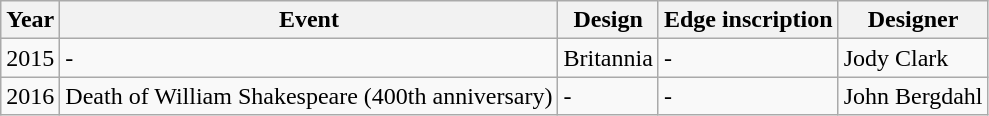<table class="wikitable">
<tr>
<th>Year</th>
<th>Event</th>
<th>Design</th>
<th>Edge inscription</th>
<th>Designer</th>
</tr>
<tr>
<td>2015</td>
<td>-</td>
<td>Britannia</td>
<td>-</td>
<td>Jody Clark</td>
</tr>
<tr>
<td>2016</td>
<td>Death of William Shakespeare (400th anniversary)</td>
<td>-</td>
<td>-</td>
<td>John Bergdahl</td>
</tr>
</table>
